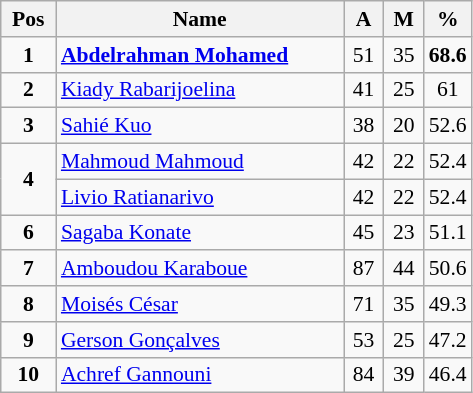<table class="wikitable" style="text-align:center; font-size:90%;">
<tr>
<th width=30px>Pos</th>
<th width=185px>Name</th>
<th width=20px>A</th>
<th width=20px>M</th>
<th width=25px>%</th>
</tr>
<tr>
<td><strong>1</strong></td>
<td align=left> <strong><a href='#'>Abdelrahman Mohamed</a></strong></td>
<td>51</td>
<td>35</td>
<td><strong>68.6</strong></td>
</tr>
<tr>
<td><strong>2</strong></td>
<td align=left> <a href='#'>Kiady Rabarijoelina</a></td>
<td>41</td>
<td>25</td>
<td>61</td>
</tr>
<tr>
<td><strong>3</strong></td>
<td align=left> <a href='#'>Sahié Kuo</a></td>
<td>38</td>
<td>20</td>
<td>52.6</td>
</tr>
<tr>
<td rowspan=2><strong>4</strong></td>
<td align=left> <a href='#'>Mahmoud Mahmoud</a></td>
<td>42</td>
<td>22</td>
<td>52.4</td>
</tr>
<tr>
<td align=left> <a href='#'>Livio Ratianarivo</a></td>
<td>42</td>
<td>22</td>
<td align=center>52.4</td>
</tr>
<tr>
<td><strong>6</strong></td>
<td align=left> <a href='#'>Sagaba Konate</a></td>
<td>45</td>
<td>23</td>
<td>51.1</td>
</tr>
<tr>
<td><strong>7</strong></td>
<td align=left> <a href='#'>Amboudou Karaboue</a></td>
<td>87</td>
<td>44</td>
<td>50.6</td>
</tr>
<tr>
<td><strong>8</strong></td>
<td align=left> <a href='#'>Moisés César</a></td>
<td>71</td>
<td>35</td>
<td>49.3</td>
</tr>
<tr>
<td><strong>9</strong></td>
<td align=left> <a href='#'>Gerson Gonçalves</a></td>
<td>53</td>
<td>25</td>
<td>47.2</td>
</tr>
<tr>
<td><strong>10</strong></td>
<td align=left> <a href='#'>Achref Gannouni</a></td>
<td>84</td>
<td>39</td>
<td>46.4</td>
</tr>
</table>
